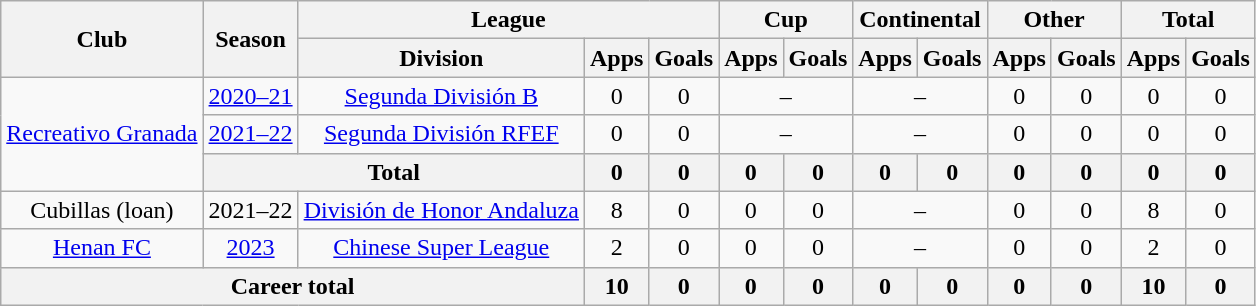<table class="wikitable" style="text-align: center">
<tr>
<th rowspan=2>Club</th>
<th rowspan=2>Season</th>
<th colspan=3>League</th>
<th colspan=2>Cup</th>
<th colspan=2>Continental</th>
<th colspan=2>Other</th>
<th colspan=2>Total</th>
</tr>
<tr>
<th>Division</th>
<th>Apps</th>
<th>Goals</th>
<th>Apps</th>
<th>Goals</th>
<th>Apps</th>
<th>Goals</th>
<th>Apps</th>
<th>Goals</th>
<th>Apps</th>
<th>Goals</th>
</tr>
<tr>
<td rowspan=3><a href='#'>Recreativo Granada</a></td>
<td><a href='#'>2020–21</a></td>
<td><a href='#'>Segunda División B</a></td>
<td>0</td>
<td>0</td>
<td colspan="2">–</td>
<td colspan="2">–</td>
<td>0</td>
<td>0</td>
<td>0</td>
<td>0</td>
</tr>
<tr>
<td><a href='#'>2021–22</a></td>
<td><a href='#'>Segunda División RFEF</a></td>
<td>0</td>
<td>0</td>
<td colspan="2">–</td>
<td colspan="2">–</td>
<td>0</td>
<td>0</td>
<td>0</td>
<td>0</td>
</tr>
<tr>
<th colspan=2>Total</th>
<th>0</th>
<th>0</th>
<th>0</th>
<th>0</th>
<th>0</th>
<th>0</th>
<th>0</th>
<th>0</th>
<th>0</th>
<th>0</th>
</tr>
<tr>
<td>Cubillas (loan)</td>
<td>2021–22</td>
<td><a href='#'>División de Honor Andaluza</a></td>
<td>8</td>
<td>0</td>
<td>0</td>
<td>0</td>
<td colspan="2">–</td>
<td>0</td>
<td>0</td>
<td>8</td>
<td>0</td>
</tr>
<tr>
<td><a href='#'>Henan FC</a></td>
<td><a href='#'>2023</a></td>
<td><a href='#'>Chinese Super League</a></td>
<td>2</td>
<td>0</td>
<td>0</td>
<td>0</td>
<td colspan="2">–</td>
<td>0</td>
<td>0</td>
<td>2</td>
<td>0</td>
</tr>
<tr>
<th colspan=3>Career total</th>
<th>10</th>
<th>0</th>
<th>0</th>
<th>0</th>
<th>0</th>
<th>0</th>
<th>0</th>
<th>0</th>
<th>10</th>
<th>0</th>
</tr>
</table>
